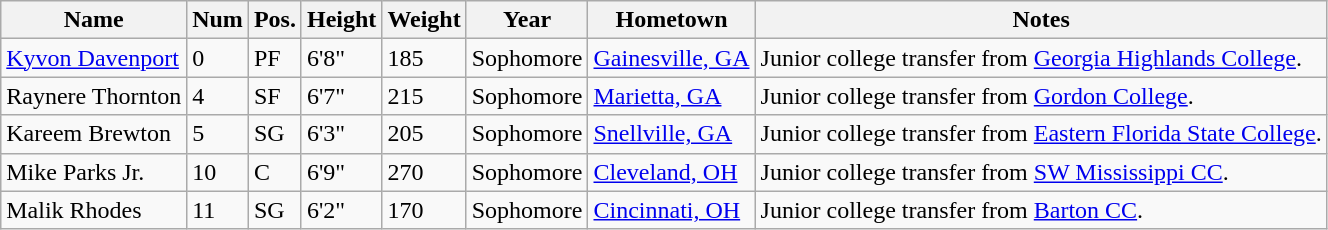<table class="wikitable sortable" border="1">
<tr>
<th>Name</th>
<th>Num</th>
<th>Pos.</th>
<th>Height</th>
<th>Weight</th>
<th>Year</th>
<th>Hometown</th>
<th class="unsortable">Notes</th>
</tr>
<tr>
<td><a href='#'>Kyvon Davenport</a></td>
<td>0</td>
<td>PF</td>
<td>6'8"</td>
<td>185</td>
<td>Sophomore</td>
<td><a href='#'>Gainesville, GA</a></td>
<td>Junior college transfer from <a href='#'>Georgia Highlands College</a>.</td>
</tr>
<tr>
<td>Raynere Thornton</td>
<td>4</td>
<td>SF</td>
<td>6'7"</td>
<td>215</td>
<td>Sophomore</td>
<td><a href='#'>Marietta, GA</a></td>
<td>Junior college transfer from <a href='#'>Gordon College</a>.</td>
</tr>
<tr>
<td>Kareem Brewton</td>
<td>5</td>
<td>SG</td>
<td>6'3"</td>
<td>205</td>
<td>Sophomore</td>
<td><a href='#'>Snellville, GA</a></td>
<td>Junior college transfer from <a href='#'>Eastern Florida State College</a>.</td>
</tr>
<tr>
<td>Mike Parks Jr.</td>
<td>10</td>
<td>C</td>
<td>6'9"</td>
<td>270</td>
<td>Sophomore</td>
<td><a href='#'>Cleveland, OH</a></td>
<td>Junior college transfer from <a href='#'>SW Mississippi CC</a>.</td>
</tr>
<tr>
<td>Malik Rhodes</td>
<td>11</td>
<td>SG</td>
<td>6'2"</td>
<td>170</td>
<td>Sophomore</td>
<td><a href='#'>Cincinnati, OH</a></td>
<td>Junior college transfer from <a href='#'>Barton CC</a>.</td>
</tr>
</table>
